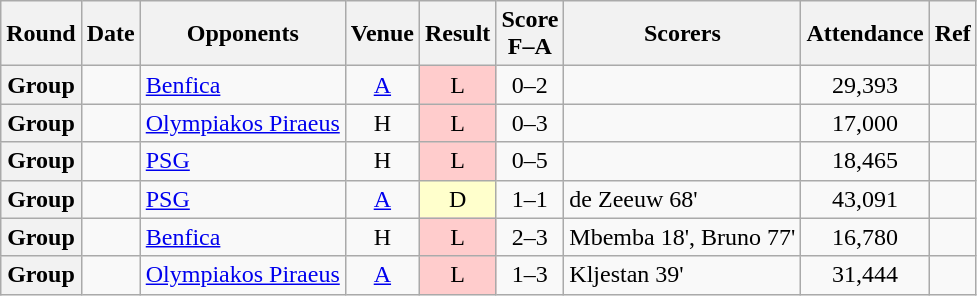<table class="wikitable plainrowheaders sortable" style="text-align:center">
<tr>
<th scope="col">Round</th>
<th scope="col">Date</th>
<th scope="col">Opponents</th>
<th scope="col">Venue</th>
<th scope="col">Result</th>
<th scope="col">Score<br>F–A</th>
<th scope="col" class="unsortable">Scorers</th>
<th scope="col">Attendance</th>
<th scope="col" class="unsortable">Ref</th>
</tr>
<tr>
<th scope="row">Group</th>
<td align="left"></td>
<td align="left"><a href='#'>Benfica</a></td>
<td><a href='#'>A</a></td>
<td style="background-color:#FFCCCC">L</td>
<td>0–2</td>
<td align="left"></td>
<td>29,393</td>
<td></td>
</tr>
<tr>
<th scope="row">Group</th>
<td align="left"></td>
<td align="left"><a href='#'>Olympiakos Piraeus</a></td>
<td>H</td>
<td style="background-color:#FFCCCC">L</td>
<td>0–3</td>
<td align="left"></td>
<td>17,000</td>
<td></td>
</tr>
<tr>
<th scope="row">Group</th>
<td align="left"></td>
<td align="left"><a href='#'>PSG</a></td>
<td>H</td>
<td style="background-color:#FFCCCC">L</td>
<td>0–5</td>
<td align="left"></td>
<td>18,465</td>
<td></td>
</tr>
<tr>
<th scope="row">Group</th>
<td align="left"></td>
<td align="left"><a href='#'>PSG</a></td>
<td><a href='#'>A</a></td>
<td style="background-color:#FFFFCC">D</td>
<td>1–1</td>
<td align="left">de Zeeuw 68'</td>
<td>43,091</td>
<td></td>
</tr>
<tr>
<th scope="row">Group</th>
<td align="left"></td>
<td align="left"><a href='#'>Benfica</a></td>
<td>H</td>
<td style="background-color:#FFCCCC">L</td>
<td>2–3</td>
<td align="left">Mbemba 18', Bruno 77'</td>
<td>16,780</td>
<td></td>
</tr>
<tr>
<th scope="row">Group</th>
<td align="left"></td>
<td align="left"><a href='#'>Olympiakos Piraeus</a></td>
<td><a href='#'>A</a></td>
<td style="background-color:#FFCCCC">L</td>
<td>1–3</td>
<td align="left">Kljestan 39'</td>
<td>31,444</td>
<td></td>
</tr>
</table>
